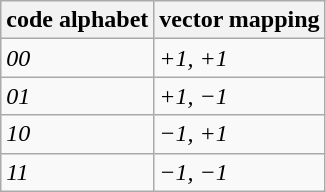<table border class="wikitable">
<tr>
<th>code alphabet</th>
<th>vector mapping</th>
</tr>
<tr>
<td><em>00</em></td>
<td><em>+1, +1</em></td>
</tr>
<tr>
<td><em>01</em></td>
<td><em>+1, −1</em></td>
</tr>
<tr>
<td><em>10</em></td>
<td><em>−1, +1</em></td>
</tr>
<tr>
<td><em>11</em></td>
<td><em>−1, −1</em></td>
</tr>
</table>
